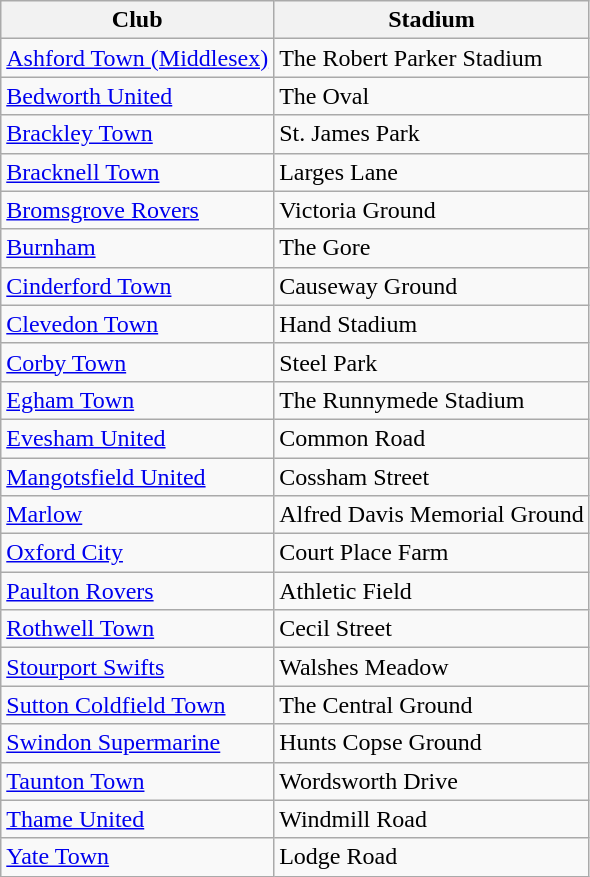<table class="wikitable sortable">
<tr>
<th>Club</th>
<th>Stadium</th>
</tr>
<tr>
<td><a href='#'>Ashford Town (Middlesex)</a></td>
<td>The Robert Parker Stadium</td>
</tr>
<tr>
<td><a href='#'>Bedworth United</a></td>
<td>The Oval</td>
</tr>
<tr>
<td><a href='#'>Brackley Town</a></td>
<td>St. James Park</td>
</tr>
<tr>
<td><a href='#'>Bracknell Town</a></td>
<td>Larges Lane</td>
</tr>
<tr>
<td><a href='#'>Bromsgrove Rovers</a></td>
<td>Victoria Ground</td>
</tr>
<tr>
<td><a href='#'>Burnham</a></td>
<td>The Gore</td>
</tr>
<tr>
<td><a href='#'>Cinderford Town</a></td>
<td>Causeway Ground</td>
</tr>
<tr>
<td><a href='#'>Clevedon Town</a></td>
<td>Hand Stadium</td>
</tr>
<tr>
<td><a href='#'>Corby Town</a></td>
<td>Steel Park</td>
</tr>
<tr>
<td><a href='#'>Egham Town</a></td>
<td>The Runnymede Stadium</td>
</tr>
<tr>
<td><a href='#'>Evesham United</a></td>
<td>Common Road</td>
</tr>
<tr>
<td><a href='#'>Mangotsfield United</a></td>
<td>Cossham Street</td>
</tr>
<tr>
<td><a href='#'>Marlow</a></td>
<td>Alfred Davis Memorial Ground</td>
</tr>
<tr>
<td><a href='#'>Oxford City</a></td>
<td>Court Place Farm</td>
</tr>
<tr>
<td><a href='#'>Paulton Rovers</a></td>
<td>Athletic Field</td>
</tr>
<tr>
<td><a href='#'>Rothwell Town</a></td>
<td>Cecil Street</td>
</tr>
<tr>
<td><a href='#'>Stourport Swifts</a></td>
<td>Walshes Meadow</td>
</tr>
<tr>
<td><a href='#'>Sutton Coldfield Town</a></td>
<td>The Central Ground</td>
</tr>
<tr>
<td><a href='#'>Swindon Supermarine</a></td>
<td>Hunts Copse Ground</td>
</tr>
<tr>
<td><a href='#'>Taunton Town</a></td>
<td>Wordsworth Drive</td>
</tr>
<tr>
<td><a href='#'>Thame United</a></td>
<td>Windmill Road</td>
</tr>
<tr>
<td><a href='#'>Yate Town</a></td>
<td>Lodge Road</td>
</tr>
</table>
